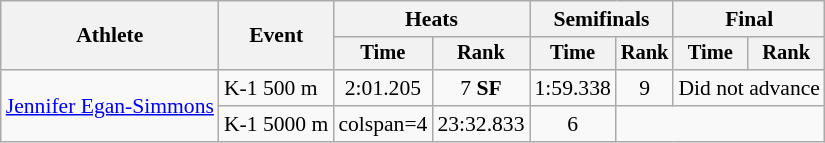<table class=wikitable style="font-size:90%">
<tr>
<th rowspan="2">Athlete</th>
<th rowspan="2">Event</th>
<th colspan=2>Heats</th>
<th colspan=2>Semifinals</th>
<th colspan=2>Final</th>
</tr>
<tr style="font-size:95%">
<th>Time</th>
<th>Rank</th>
<th>Time</th>
<th>Rank</th>
<th>Time</th>
<th>Rank</th>
</tr>
<tr align=center>
<td align=left rowspan=2><a href='#'>Jennifer Egan-Simmons</a></td>
<td align=left>K-1 500 m</td>
<td>2:01.205</td>
<td>7 <strong>SF</strong></td>
<td>1:59.338</td>
<td>9</td>
<td colspan=2>Did not advance</td>
</tr>
<tr align=center>
<td align=left>K-1 5000 m</td>
<td>colspan=4</td>
<td>23:32.833</td>
<td>6</td>
</tr>
</table>
